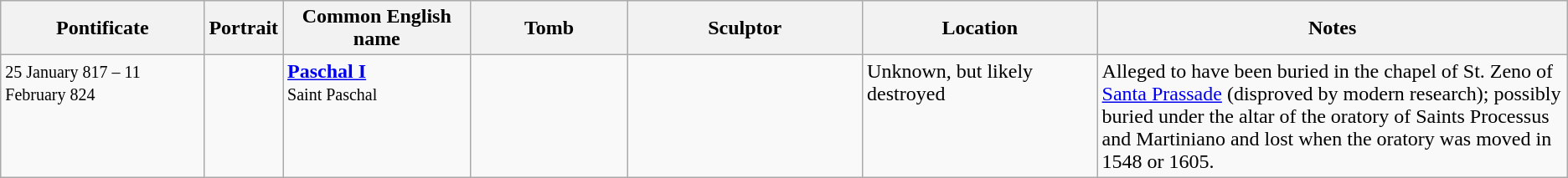<table class=wikitable>
<tr>
<th width="13%">Pontificate</th>
<th width="5%">Portrait</th>
<th width="12%">Common English name</th>
<th width="10%">Tomb</th>
<th width="15%">Sculptor</th>
<th width="15%">Location</th>
<th width="30%">Notes</th>
</tr>
<tr valign="top">
<td><small>25 January 817 – 11 February 824</small></td>
<td></td>
<td><strong><a href='#'>Paschal I</a></strong><br><small>Saint Paschal</small></td>
<td></td>
<td></td>
<td>Unknown, but likely destroyed</td>
<td>Alleged to have been buried in the chapel of St. Zeno of <a href='#'>Santa Prassade</a> (disproved by modern research); possibly buried under the altar of the oratory of Saints Processus and Martiniano and lost when the oratory was moved in 1548 or 1605.</td>
</tr>
</table>
